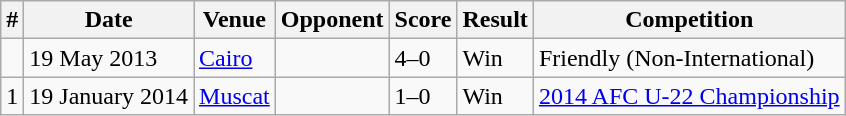<table class="wikitable">
<tr>
<th>#</th>
<th>Date</th>
<th>Venue</th>
<th>Opponent</th>
<th>Score</th>
<th>Result</th>
<th>Competition</th>
</tr>
<tr>
<td></td>
<td>19 May 2013</td>
<td><a href='#'>Cairo</a></td>
<td></td>
<td>4–0</td>
<td>Win</td>
<td>Friendly (Non-International)</td>
</tr>
<tr>
<td>1</td>
<td>19 January 2014</td>
<td><a href='#'>Muscat</a></td>
<td></td>
<td>1–0</td>
<td>Win</td>
<td><a href='#'>2014 AFC U-22 Championship</a></td>
</tr>
</table>
